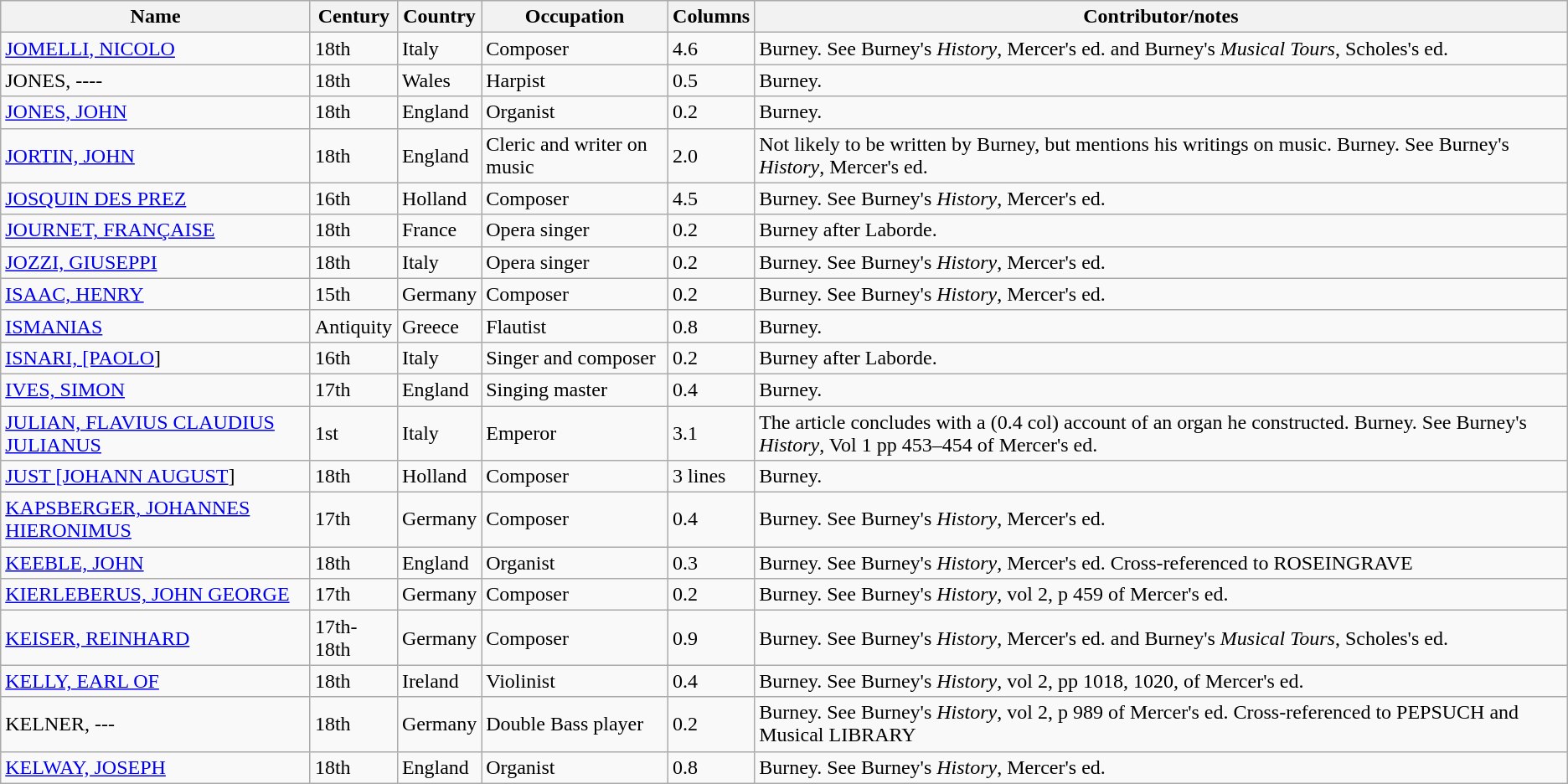<table class="wikitable">
<tr>
<th>Name</th>
<th>Century</th>
<th>Country</th>
<th>Occupation</th>
<th>Columns</th>
<th>Contributor/notes</th>
</tr>
<tr>
<td><a href='#'>JOMELLI, NICOLO</a></td>
<td>18th</td>
<td>Italy</td>
<td>Composer</td>
<td>4.6</td>
<td>Burney. See Burney's <em>History</em>, Mercer's ed. and Burney's <em>Musical Tours</em>, Scholes's ed.</td>
</tr>
<tr>
<td>JONES, ----</td>
<td>18th</td>
<td>Wales</td>
<td>Harpist</td>
<td>0.5</td>
<td>Burney.</td>
</tr>
<tr>
<td><a href='#'>JONES, JOHN</a></td>
<td>18th</td>
<td>England</td>
<td>Organist</td>
<td>0.2</td>
<td>Burney.</td>
</tr>
<tr>
<td><a href='#'>JORTIN, JOHN</a></td>
<td>18th</td>
<td>England</td>
<td>Cleric and writer on music</td>
<td>2.0</td>
<td>Not likely to be written by Burney, but mentions his writings on music. Burney. See Burney's <em>History</em>, Mercer's ed.</td>
</tr>
<tr>
<td><a href='#'>JOSQUIN DES PREZ</a></td>
<td>16th</td>
<td>Holland</td>
<td>Composer</td>
<td>4.5</td>
<td>Burney. See Burney's <em>History</em>, Mercer's ed.</td>
</tr>
<tr>
<td><a href='#'>JOURNET, FRANÇAISE</a></td>
<td>18th</td>
<td>France</td>
<td>Opera singer</td>
<td>0.2</td>
<td>Burney after Laborde.</td>
</tr>
<tr>
<td><a href='#'>JOZZI, GIUSEPPI</a></td>
<td>18th</td>
<td>Italy</td>
<td>Opera singer</td>
<td>0.2</td>
<td>Burney. See Burney's <em>History</em>, Mercer's ed.</td>
</tr>
<tr>
<td><a href='#'>ISAAC, HENRY</a></td>
<td>15th</td>
<td>Germany</td>
<td>Composer</td>
<td>0.2</td>
<td>Burney. See Burney's <em>History</em>, Mercer's ed.</td>
</tr>
<tr>
<td><a href='#'>ISMANIAS</a></td>
<td>Antiquity</td>
<td>Greece</td>
<td>Flautist</td>
<td>0.8</td>
<td>Burney.</td>
</tr>
<tr>
<td><a href='#'>ISNARI, [PAOLO</a>]</td>
<td>16th</td>
<td>Italy</td>
<td>Singer and composer</td>
<td>0.2</td>
<td>Burney after Laborde.</td>
</tr>
<tr>
<td><a href='#'>IVES, SIMON</a></td>
<td>17th</td>
<td>England</td>
<td>Singing master</td>
<td>0.4</td>
<td>Burney.</td>
</tr>
<tr>
<td><a href='#'>JULIAN, FLAVIUS CLAUDIUS JULIANUS</a></td>
<td>1st</td>
<td>Italy</td>
<td>Emperor</td>
<td>3.1</td>
<td>The article concludes with a (0.4 col) account of an organ he constructed. Burney. See Burney's <em>History</em>, Vol 1 pp 453–454 of Mercer's ed.</td>
</tr>
<tr>
<td><a href='#'>JUST [JOHANN AUGUST</a>]</td>
<td>18th</td>
<td>Holland</td>
<td>Composer</td>
<td>3 lines</td>
<td>Burney.</td>
</tr>
<tr>
<td><a href='#'>KAPSBERGER, JOHANNES HIERONIMUS</a></td>
<td>17th</td>
<td>Germany</td>
<td>Composer</td>
<td>0.4</td>
<td>Burney. See Burney's <em>History</em>, Mercer's ed.</td>
</tr>
<tr>
<td><a href='#'>KEEBLE, JOHN</a></td>
<td>18th</td>
<td>England</td>
<td>Organist</td>
<td>0.3</td>
<td>Burney. See Burney's <em>History</em>, Mercer's ed. Cross-referenced to ROSEINGRAVE</td>
</tr>
<tr>
<td><a href='#'>KIERLEBERUS, JOHN GEORGE</a></td>
<td>17th</td>
<td>Germany</td>
<td>Composer</td>
<td>0.2</td>
<td>Burney. See Burney's <em>History</em>, vol 2, p 459 of Mercer's ed.</td>
</tr>
<tr>
<td><a href='#'>KEISER, REINHARD</a></td>
<td>17th-18th</td>
<td>Germany</td>
<td>Composer</td>
<td>0.9</td>
<td>Burney. See Burney's <em>History</em>, Mercer's ed. and Burney's <em>Musical Tours</em>, Scholes's ed.</td>
</tr>
<tr>
<td><a href='#'>KELLY, EARL OF</a></td>
<td>18th</td>
<td>Ireland</td>
<td>Violinist</td>
<td>0.4</td>
<td>Burney. See Burney's <em>History</em>, vol 2, pp 1018, 1020, of Mercer's ed.</td>
</tr>
<tr>
<td>KELNER, ---</td>
<td>18th</td>
<td>Germany</td>
<td>Double Bass player</td>
<td>0.2</td>
<td>Burney. See Burney's <em>History</em>, vol 2, p 989 of Mercer's ed. Cross-referenced to PEPSUCH and Musical LIBRARY</td>
</tr>
<tr>
<td><a href='#'>KELWAY, JOSEPH</a></td>
<td>18th</td>
<td>England</td>
<td>Organist</td>
<td>0.8</td>
<td>Burney. See Burney's <em>History</em>, Mercer's ed.</td>
</tr>
</table>
